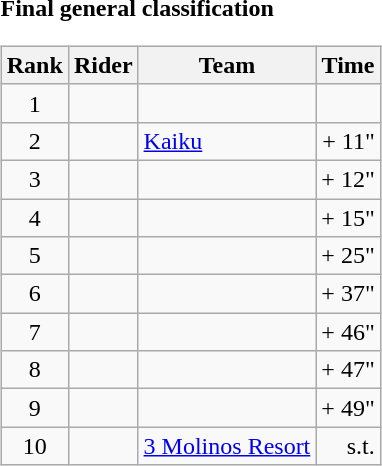<table>
<tr>
<td><strong>Final general classification</strong><br><table class="wikitable">
<tr>
<th scope="col">Rank</th>
<th scope="col">Rider</th>
<th scope="col">Team</th>
<th scope="col">Time</th>
</tr>
<tr>
<td style="text-align:center;">1</td>
<td></td>
<td></td>
<td style="text-align:right;"></td>
</tr>
<tr>
<td style="text-align:center;">2</td>
<td></td>
<td><a href='#'>Kaiku</a></td>
<td style="text-align:right;">+ 11"</td>
</tr>
<tr>
<td style="text-align:center;">3</td>
<td></td>
<td></td>
<td style="text-align:right;">+ 12"</td>
</tr>
<tr>
<td style="text-align:center;">4</td>
<td></td>
<td></td>
<td style="text-align:right;">+ 15"</td>
</tr>
<tr>
<td style="text-align:center;">5</td>
<td></td>
<td></td>
<td style="text-align:right;">+ 25"</td>
</tr>
<tr>
<td style="text-align:center;">6</td>
<td></td>
<td></td>
<td style="text-align:right;">+ 37"</td>
</tr>
<tr>
<td style="text-align:center;">7</td>
<td></td>
<td></td>
<td style="text-align:right;">+ 46"</td>
</tr>
<tr>
<td style="text-align:center;">8</td>
<td></td>
<td></td>
<td style="text-align:right;">+ 47"</td>
</tr>
<tr>
<td style="text-align:center;">9</td>
<td></td>
<td></td>
<td style="text-align:right;">+ 49"</td>
</tr>
<tr>
<td style="text-align:center;">10</td>
<td></td>
<td><a href='#'>3 Molinos Resort</a></td>
<td style="text-align:right;">s.t.</td>
</tr>
</table>
</td>
</tr>
</table>
